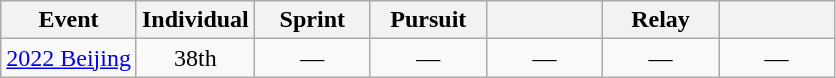<table class="wikitable" style="text-align: center;">
<tr ">
<th>Event</th>
<th style="width:70px;">Individual</th>
<th style="width:70px;">Sprint</th>
<th style="width:70px;">Pursuit</th>
<th style="width:70px;"></th>
<th style="width:70px;">Relay</th>
<th style="width:70px;"></th>
</tr>
<tr>
<td align="left"> <a href='#'>2022 Beijing</a></td>
<td>38th</td>
<td>—</td>
<td>—</td>
<td>—</td>
<td>—</td>
<td>—</td>
</tr>
</table>
